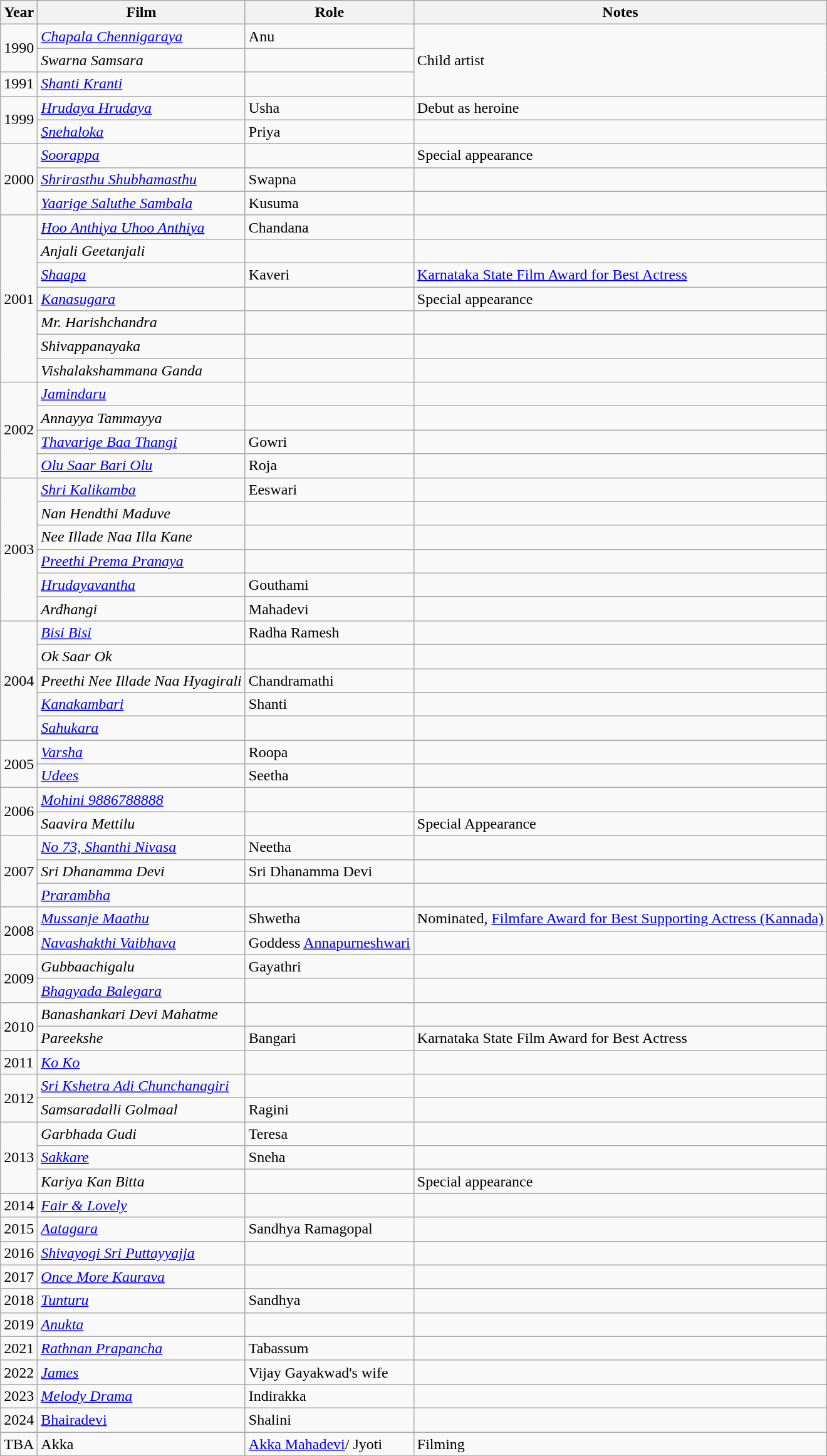<table class="wikitable">
<tr style="background:#ccc; text-align:center;">
<th>Year</th>
<th>Film</th>
<th>Role</th>
<th>Notes</th>
</tr>
<tr>
<td rowspan="2">1990</td>
<td><em><a href='#'>Chapala Chennigaraya</a></em></td>
<td>Anu</td>
<td rowspan="3">Child artist</td>
</tr>
<tr>
<td><em>Swarna Samsara</em></td>
<td></td>
</tr>
<tr>
<td>1991</td>
<td><em><a href='#'>Shanti Kranti</a></em></td>
<td></td>
</tr>
<tr>
<td rowspan="2">1999</td>
<td><em><a href='#'>Hrudaya Hrudaya</a></em></td>
<td>Usha</td>
<td>Debut as heroine</td>
</tr>
<tr>
<td><em><a href='#'>Snehaloka</a></em></td>
<td>Priya</td>
<td></td>
</tr>
<tr>
<td rowspan="3">2000</td>
<td><em><a href='#'>Soorappa</a></em></td>
<td></td>
<td>Special appearance</td>
</tr>
<tr>
<td><em><a href='#'>Shrirasthu Shubhamasthu</a></em></td>
<td>Swapna</td>
<td></td>
</tr>
<tr>
<td><em><a href='#'>Yaarige Saluthe Sambala</a></em></td>
<td>Kusuma</td>
<td></td>
</tr>
<tr>
<td rowspan="7">2001</td>
<td><em><a href='#'>Hoo Anthiya Uhoo Anthiya</a></em></td>
<td>Chandana</td>
<td></td>
</tr>
<tr>
<td><em>Anjali Geetanjali</em></td>
<td></td>
<td></td>
</tr>
<tr>
<td><em><a href='#'>Shaapa</a></em></td>
<td>Kaveri</td>
<td><a href='#'>Karnataka State Film Award for Best Actress</a></td>
</tr>
<tr>
<td><em><a href='#'>Kanasugara</a></em></td>
<td></td>
<td>Special appearance</td>
</tr>
<tr>
<td><em>Mr. Harishchandra</em></td>
<td></td>
<td></td>
</tr>
<tr>
<td><em>Shivappanayaka</em></td>
<td></td>
<td></td>
</tr>
<tr>
<td><em>Vishalakshammana Ganda</em></td>
<td></td>
<td></td>
</tr>
<tr>
<td rowspan="4">2002</td>
<td><em><a href='#'>Jamindaru</a></em></td>
<td></td>
<td></td>
</tr>
<tr>
<td><em>Annayya Tammayya</em></td>
<td></td>
<td></td>
</tr>
<tr>
<td><em><a href='#'>Thavarige Baa Thangi</a></em></td>
<td>Gowri</td>
<td></td>
</tr>
<tr>
<td><em><a href='#'>Olu Saar Bari Olu</a></em></td>
<td>Roja</td>
<td></td>
</tr>
<tr>
<td rowspan="6">2003</td>
<td><em><a href='#'>Shri Kalikamba</a></em></td>
<td>Eeswari</td>
<td></td>
</tr>
<tr>
<td><em>Nan Hendthi Maduve</em></td>
<td></td>
<td></td>
</tr>
<tr>
<td><em>Nee Illade Naa Illa Kane</em></td>
<td></td>
<td></td>
</tr>
<tr>
<td><em><a href='#'>Preethi Prema Pranaya</a></em></td>
<td></td>
<td></td>
</tr>
<tr>
<td><em><a href='#'>Hrudayavantha</a></em></td>
<td>Gouthami</td>
<td></td>
</tr>
<tr>
<td><em>Ardhangi</em></td>
<td>Mahadevi</td>
<td></td>
</tr>
<tr>
<td rowspan="5">2004</td>
<td><em><a href='#'>Bisi Bisi</a></em></td>
<td>Radha Ramesh</td>
<td></td>
</tr>
<tr>
<td><em>Ok Saar Ok</em></td>
<td></td>
<td></td>
</tr>
<tr>
<td><em>Preethi Nee Illade Naa Hyagirali</em></td>
<td>Chandramathi</td>
<td></td>
</tr>
<tr>
<td><em><a href='#'>Kanakambari</a></em></td>
<td>Shanti</td>
<td></td>
</tr>
<tr>
<td><em><a href='#'>Sahukara</a></em></td>
<td></td>
<td></td>
</tr>
<tr>
<td rowspan="2">2005</td>
<td><em><a href='#'>Varsha</a></em></td>
<td>Roopa</td>
<td></td>
</tr>
<tr>
<td><em><a href='#'>Udees</a></em></td>
<td>Seetha</td>
<td></td>
</tr>
<tr>
<td rowspan="2">2006</td>
<td><em><a href='#'>Mohini 9886788888</a></em></td>
<td></td>
<td></td>
</tr>
<tr>
<td><em>Saavira Mettilu</em></td>
<td></td>
<td>Special Appearance</td>
</tr>
<tr>
<td rowspan="3">2007</td>
<td><em><a href='#'>No 73, Shanthi Nivasa</a></em></td>
<td>Neetha</td>
<td></td>
</tr>
<tr>
<td><em>Sri Dhanamma Devi</em></td>
<td>Sri Dhanamma Devi</td>
<td></td>
</tr>
<tr>
<td><em><a href='#'>Prarambha</a></em></td>
<td></td>
<td></td>
</tr>
<tr>
<td rowspan="2">2008</td>
<td><em><a href='#'>Mussanje Maathu</a></em></td>
<td>Shwetha</td>
<td>Nominated, <a href='#'>Filmfare Award for Best Supporting Actress (Kannada)</a></td>
</tr>
<tr>
<td><em><a href='#'>Navashakthi Vaibhava</a></em></td>
<td>Goddess <a href='#'>Annapurneshwari</a></td>
<td></td>
</tr>
<tr>
<td rowspan="2">2009</td>
<td><em>Gubbaachigalu</em></td>
<td>Gayathri</td>
<td></td>
</tr>
<tr>
<td><em><a href='#'>Bhagyada Balegara</a></em></td>
<td></td>
<td></td>
</tr>
<tr>
<td rowspan="2">2010</td>
<td><em>Banashankari Devi Mahatme</em></td>
<td></td>
<td></td>
</tr>
<tr>
<td><em>Pareekshe</em></td>
<td>Bangari</td>
<td>Karnataka State Film Award for Best Actress</td>
</tr>
<tr>
<td>2011</td>
<td><em><a href='#'>Ko Ko</a></em></td>
<td></td>
<td></td>
</tr>
<tr>
<td rowspan="2">2012</td>
<td><em><a href='#'>Sri Kshetra Adi Chunchanagiri</a></em></td>
<td></td>
<td></td>
</tr>
<tr>
<td><em>Samsaradalli Golmaal</em></td>
<td>Ragini</td>
<td></td>
</tr>
<tr>
<td rowspan="3">2013</td>
<td><em>Garbhada Gudi</em></td>
<td>Teresa</td>
<td></td>
</tr>
<tr>
<td><em><a href='#'>Sakkare</a></em></td>
<td>Sneha</td>
<td></td>
</tr>
<tr>
<td><em>Kariya Kan Bitta</em></td>
<td></td>
<td>Special appearance</td>
</tr>
<tr>
<td>2014</td>
<td><em><a href='#'>Fair & Lovely</a></em></td>
<td></td>
<td></td>
</tr>
<tr>
<td>2015</td>
<td><em><a href='#'>Aatagara</a></em></td>
<td>Sandhya Ramagopal</td>
<td></td>
</tr>
<tr>
<td>2016</td>
<td><em><a href='#'>Shivayogi Sri Puttayyajja</a></em></td>
<td></td>
<td></td>
</tr>
<tr>
<td>2017</td>
<td><em><a href='#'>Once More Kaurava</a></em></td>
<td></td>
<td></td>
</tr>
<tr>
<td>2018</td>
<td><em><a href='#'>Tunturu</a></em></td>
<td>Sandhya</td>
<td></td>
</tr>
<tr>
<td>2019</td>
<td><em><a href='#'>Anukta</a></em></td>
<td></td>
<td></td>
</tr>
<tr>
<td>2021</td>
<td><em><a href='#'>Rathnan Prapancha</a></em></td>
<td>Tabassum</td>
<td></td>
</tr>
<tr>
<td>2022</td>
<td><em><a href='#'>James</a></em></td>
<td>Vijay Gayakwad's wife</td>
<td></td>
</tr>
<tr>
<td>2023</td>
<td><em><a href='#'>Melody Drama</a></td>
<td>Indirakka</td>
<td></td>
</tr>
<tr>
<td>2024</td>
<td></em><a href='#'>Bhairadevi</a><em></td>
<td>Shalini</td>
<td></td>
</tr>
<tr>
<td>TBA</td>
<td></em>Akka<em></td>
<td><a href='#'>Akka Mahadevi</a>/ Jyoti</td>
<td>Filming</td>
</tr>
<tr>
</tr>
</table>
